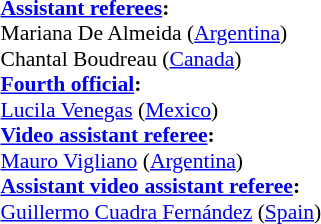<table width=50% style="font-size:90%">
<tr>
<td><br><strong><a href='#'>Assistant referees</a>:</strong>
<br>Mariana De Almeida (<a href='#'>Argentina</a>)
<br>Chantal Boudreau (<a href='#'>Canada</a>)
<br><strong><a href='#'>Fourth official</a>:</strong>
<br><a href='#'>Lucila Venegas</a> (<a href='#'>Mexico</a>)
<br><strong><a href='#'>Video assistant referee</a>:</strong>
<br><a href='#'>Mauro Vigliano</a> (<a href='#'>Argentina</a>)
<br><strong><a href='#'>Assistant video assistant referee</a>:</strong>
<br><a href='#'>Guillermo Cuadra Fernández</a> (<a href='#'>Spain</a>)</td>
</tr>
</table>
